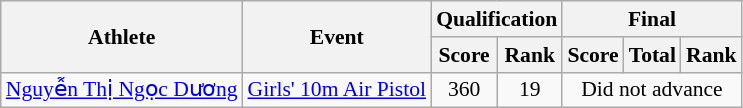<table class="wikitable" style="font-size:90%">
<tr>
<th rowspan="2">Athlete</th>
<th rowspan="2">Event</th>
<th colspan="2">Qualification</th>
<th colspan="3">Final</th>
</tr>
<tr>
<th>Score</th>
<th>Rank</th>
<th>Score</th>
<th>Total</th>
<th>Rank</th>
</tr>
<tr>
<td><a href='#'>Nguyễn Thị Ngọc Dương</a></td>
<td><a href='#'>Girls' 10m Air Pistol</a></td>
<td align=center>360</td>
<td align=center>19</td>
<td colspan=3 align=center>Did not advance</td>
</tr>
</table>
